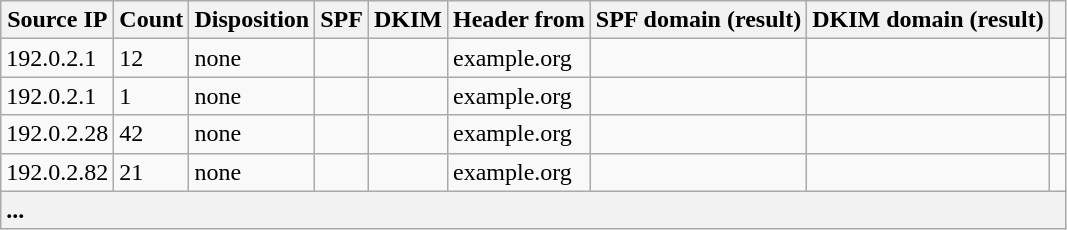<table class="wikitable">
<tr>
<th>Source IP</th>
<th>Count</th>
<th>Disposition</th>
<th>SPF</th>
<th>DKIM</th>
<th>Header from</th>
<th>SPF domain (result)</th>
<th>DKIM domain (result)</th>
<th> </th>
</tr>
<tr>
<td>192.0.2.1</td>
<td>12</td>
<td>none</td>
<td></td>
<td></td>
<td>example.org</td>
<td></td>
<td></td>
<td> </td>
</tr>
<tr>
<td>192.0.2.1</td>
<td>1</td>
<td>none</td>
<td></td>
<td></td>
<td>example.org</td>
<td></td>
<td></td>
<td> </td>
</tr>
<tr>
<td>192.0.2.28</td>
<td>42</td>
<td>none</td>
<td></td>
<td></td>
<td>example.org</td>
<td></td>
<td></td>
<td></td>
</tr>
<tr>
<td>192.0.2.82</td>
<td>21</td>
<td>none</td>
<td></td>
<td></td>
<td>example.org</td>
<td></td>
<td></td>
<td></td>
</tr>
<tr>
<th colspan="9" style="text-align: left;">...</th>
</tr>
</table>
